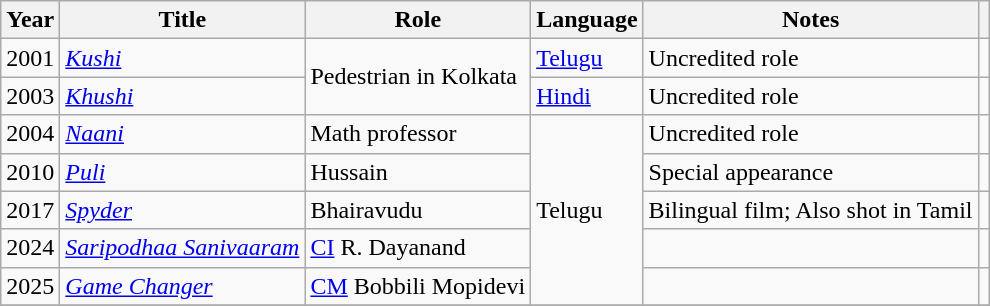<table class="wikitable sortable">
<tr>
<th scope="col">Year</th>
<th scope="col">Title</th>
<th scope="col">Role</th>
<th scope="col">Language</th>
<th class="unsortable" scope="col">Notes</th>
<th class="unsortable" scope="col"></th>
</tr>
<tr>
<td>2001</td>
<td><em><a href='#'>Kushi</a></em></td>
<td rowspan="2">Pedestrian in Kolkata</td>
<td><a href='#'>Telugu</a></td>
<td>Uncredited role</td>
<td></td>
</tr>
<tr>
<td>2003</td>
<td><em><a href='#'>Khushi</a></em></td>
<td><a href='#'>Hindi</a></td>
<td>Uncredited role</td>
<td></td>
</tr>
<tr>
<td>2004</td>
<td><em><a href='#'>Naani</a></em></td>
<td>Math professor</td>
<td rowspan="5">Telugu</td>
<td>Uncredited role</td>
<td></td>
</tr>
<tr>
<td>2010</td>
<td><em><a href='#'>Puli</a></em></td>
<td>Hussain</td>
<td>Special appearance</td>
<td></td>
</tr>
<tr>
<td>2017</td>
<td><em><a href='#'>Spyder</a></em></td>
<td>Bhairavudu</td>
<td>Bilingual film; Also shot in Tamil</td>
<td></td>
</tr>
<tr>
<td>2024</td>
<td><em><a href='#'>Saripodhaa Sanivaaram</a></em></td>
<td><a href='#'>CI</a> R. Dayanand</td>
<td></td>
<td></td>
</tr>
<tr>
<td>2025</td>
<td><em><a href='#'>Game Changer</a></em></td>
<td><a href='#'>CM</a> Bobbili Mopidevi</td>
<td></td>
<td></td>
</tr>
<tr>
</tr>
</table>
